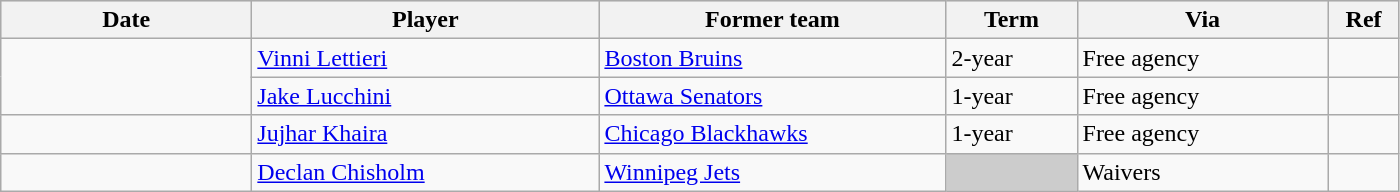<table class="wikitable">
<tr style="background:#ddd; text-align:center;">
<th style="width: 10em;">Date</th>
<th style="width: 14em;">Player</th>
<th style="width: 14em;">Former team</th>
<th style="width: 5em;">Term</th>
<th style="width: 10em;">Via</th>
<th style="width: 2.5em;">Ref</th>
</tr>
<tr>
<td rowspan=2></td>
<td><a href='#'>Vinni Lettieri</a></td>
<td><a href='#'>Boston Bruins</a></td>
<td>2-year</td>
<td>Free agency</td>
<td></td>
</tr>
<tr>
<td><a href='#'>Jake Lucchini</a></td>
<td><a href='#'>Ottawa Senators</a></td>
<td>1-year</td>
<td>Free agency</td>
<td></td>
</tr>
<tr>
<td></td>
<td><a href='#'>Jujhar Khaira</a></td>
<td><a href='#'>Chicago Blackhawks</a></td>
<td>1-year</td>
<td>Free agency</td>
<td></td>
</tr>
<tr>
<td></td>
<td><a href='#'>Declan Chisholm</a></td>
<td><a href='#'>Winnipeg Jets</a></td>
<td style="background:#ccc;"></td>
<td>Waivers</td>
<td></td>
</tr>
</table>
